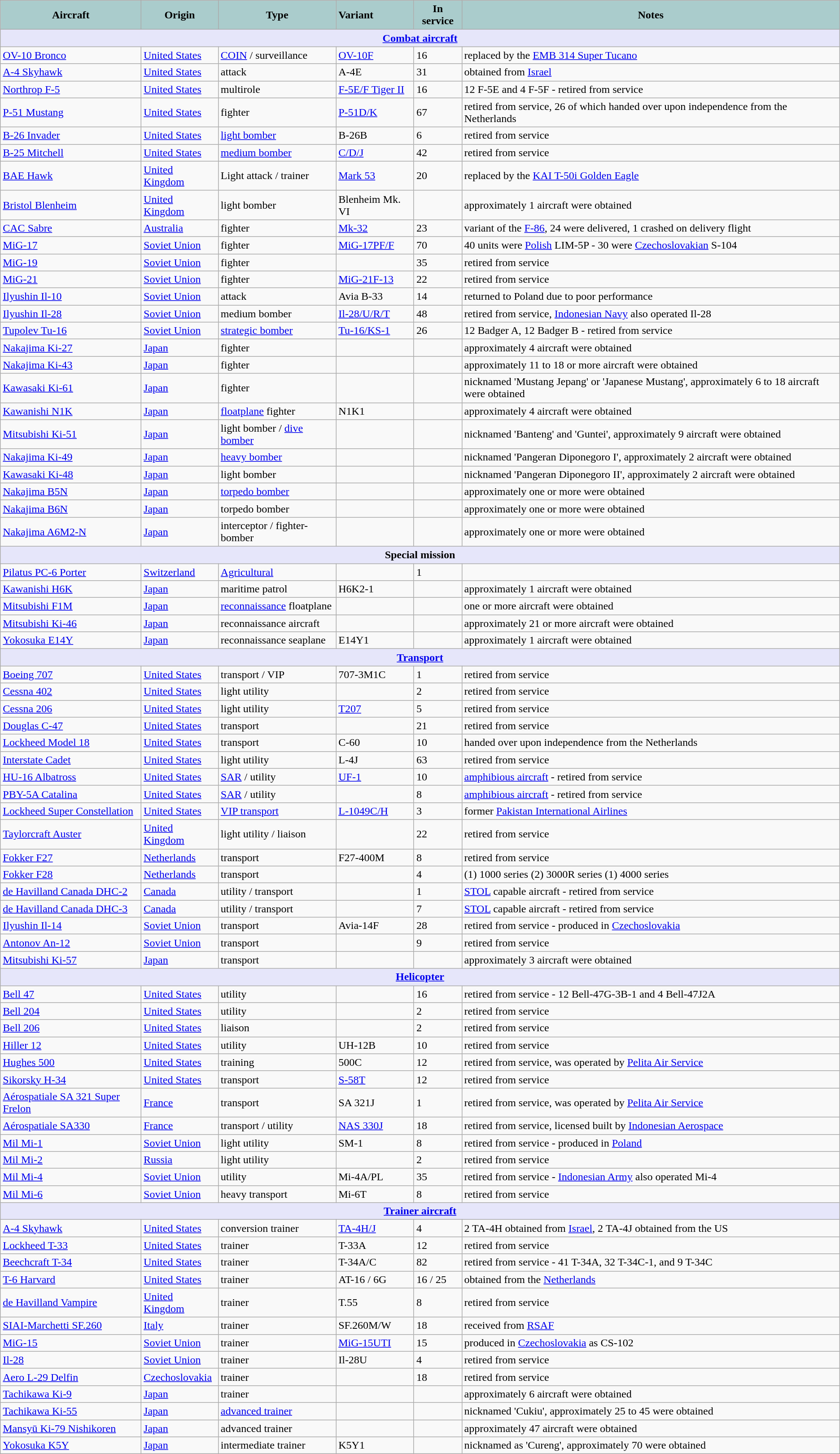<table class="wikitable">
<tr>
<th style="text-align:center; background:#acc;">Aircraft</th>
<th style="text-align: center; background:#acc;">Origin</th>
<th style="text-align:l center; background:#acc;">Type</th>
<th style="text-align:left; background:#acc;">Variant</th>
<th style="text-align:center; background:#acc;">In service</th>
<th style="text-align: center; background:#acc;">Notes</th>
</tr>
<tr>
<th colspan="6" style="align: center; background: lavender;"><a href='#'>Combat aircraft</a></th>
</tr>
<tr>
<td><a href='#'>OV-10 Bronco</a></td>
<td><a href='#'>United States</a></td>
<td><a href='#'>COIN</a> / surveillance</td>
<td><a href='#'>OV-10F</a></td>
<td>16</td>
<td>replaced by the <a href='#'>EMB 314 Super Tucano</a></td>
</tr>
<tr>
<td><a href='#'>A-4 Skyhawk</a></td>
<td><a href='#'>United States</a></td>
<td>attack</td>
<td>A-4E</td>
<td>31</td>
<td>obtained from <a href='#'>Israel</a></td>
</tr>
<tr>
<td><a href='#'>Northrop F-5</a></td>
<td><a href='#'>United States</a></td>
<td>multirole</td>
<td><a href='#'>F-5E/F Tiger II</a></td>
<td>16</td>
<td>12 F-5E and 4 F-5F - retired from service</td>
</tr>
<tr>
<td><a href='#'>P-51 Mustang</a></td>
<td><a href='#'>United States</a></td>
<td>fighter</td>
<td><a href='#'>P-51D/K</a></td>
<td>67</td>
<td>retired from service, 26 of which handed over upon independence from the Netherlands</td>
</tr>
<tr>
<td><a href='#'>B-26 Invader</a></td>
<td><a href='#'>United States</a></td>
<td><a href='#'>light bomber</a></td>
<td>B-26B</td>
<td>6</td>
<td>retired from service</td>
</tr>
<tr>
<td><a href='#'>B-25 Mitchell</a></td>
<td><a href='#'>United States</a></td>
<td><a href='#'>medium bomber</a></td>
<td><a href='#'>C/D/J</a></td>
<td>42</td>
<td>retired from service</td>
</tr>
<tr>
<td><a href='#'>BAE Hawk</a></td>
<td><a href='#'>United Kingdom</a></td>
<td>Light attack / trainer</td>
<td><a href='#'>Mark 53</a></td>
<td>20</td>
<td>replaced by the <a href='#'>KAI T-50i Golden Eagle</a></td>
</tr>
<tr>
<td><a href='#'>Bristol Blenheim</a></td>
<td><a href='#'>United Kingdom</a></td>
<td>light bomber</td>
<td>Blenheim Mk. VI</td>
<td></td>
<td>approximately 1 aircraft were obtained</td>
</tr>
<tr>
<td><a href='#'>CAC Sabre</a></td>
<td><a href='#'>Australia</a></td>
<td>fighter</td>
<td><a href='#'>Mk-32</a></td>
<td>23</td>
<td>variant of the <a href='#'>F-86</a>, 24 were delivered, 1 crashed on delivery flight</td>
</tr>
<tr>
<td><a href='#'>MiG-17</a></td>
<td><a href='#'>Soviet Union</a></td>
<td>fighter</td>
<td><a href='#'>MiG-17PF/F</a></td>
<td>70</td>
<td>40 units were <a href='#'>Polish</a> LIM-5P - 30 were <a href='#'>Czechoslovakian</a> S-104</td>
</tr>
<tr>
<td><a href='#'>MiG-19</a></td>
<td><a href='#'>Soviet Union</a></td>
<td>fighter</td>
<td></td>
<td>35</td>
<td>retired from service</td>
</tr>
<tr>
<td><a href='#'>MiG-21</a></td>
<td><a href='#'>Soviet Union</a></td>
<td>fighter</td>
<td><a href='#'>MiG-21F-13</a></td>
<td>22</td>
<td>retired from service</td>
</tr>
<tr>
<td><a href='#'>Ilyushin Il-10</a></td>
<td><a href='#'>Soviet Union</a></td>
<td>attack</td>
<td>Avia B-33</td>
<td>14</td>
<td>returned to Poland due to poor performance</td>
</tr>
<tr>
<td><a href='#'>Ilyushin Il-28</a></td>
<td><a href='#'>Soviet Union</a></td>
<td>medium bomber</td>
<td><a href='#'>Il-28/U/R/T</a></td>
<td>48</td>
<td>retired from service, <a href='#'>Indonesian Navy</a> also operated Il-28</td>
</tr>
<tr>
<td><a href='#'>Tupolev Tu-16</a></td>
<td><a href='#'>Soviet Union</a></td>
<td><a href='#'>strategic bomber</a></td>
<td><a href='#'>Tu-16/KS-1</a></td>
<td>26</td>
<td>12 Badger A, 12 Badger B - retired from service</td>
</tr>
<tr>
<td><a href='#'>Nakajima Ki-27</a></td>
<td><a href='#'>Japan</a></td>
<td>fighter</td>
<td></td>
<td></td>
<td>approximately 4 aircraft were obtained</td>
</tr>
<tr>
<td><a href='#'>Nakajima Ki-43</a></td>
<td><a href='#'>Japan</a></td>
<td>fighter</td>
<td></td>
<td></td>
<td>approximately 11 to 18 or more aircraft were obtained</td>
</tr>
<tr>
<td><a href='#'>Kawasaki Ki-61</a></td>
<td><a href='#'>Japan</a></td>
<td>fighter</td>
<td></td>
<td></td>
<td>nicknamed 'Mustang Jepang' or 'Japanese Mustang', approximately 6 to 18 aircraft were obtained</td>
</tr>
<tr>
<td><a href='#'>Kawanishi N1K</a></td>
<td><a href='#'>Japan</a></td>
<td><a href='#'>floatplane</a> fighter</td>
<td>N1K1</td>
<td></td>
<td>approximately 4 aircraft were obtained</td>
</tr>
<tr>
<td><a href='#'>Mitsubishi Ki-51</a></td>
<td><a href='#'>Japan</a></td>
<td>light bomber / <a href='#'>dive bomber</a></td>
<td></td>
<td></td>
<td>nicknamed 'Banteng' and 'Guntei', approximately 9 aircraft were obtained</td>
</tr>
<tr>
<td><a href='#'>Nakajima Ki-49</a></td>
<td><a href='#'>Japan</a></td>
<td><a href='#'>heavy bomber</a></td>
<td></td>
<td></td>
<td>nicknamed 'Pangeran Diponegoro I', approximately 2 aircraft were obtained</td>
</tr>
<tr>
<td><a href='#'>Kawasaki Ki-48</a></td>
<td><a href='#'>Japan</a></td>
<td>light bomber</td>
<td></td>
<td></td>
<td>nicknamed 'Pangeran Diponegoro II', approximately 2 aircraft were obtained</td>
</tr>
<tr>
<td><a href='#'>Nakajima B5N</a></td>
<td><a href='#'>Japan</a></td>
<td><a href='#'>torpedo bomber</a></td>
<td></td>
<td></td>
<td>approximately one or more were obtained</td>
</tr>
<tr>
<td><a href='#'>Nakajima B6N</a></td>
<td><a href='#'>Japan</a></td>
<td>torpedo bomber</td>
<td></td>
<td></td>
<td>approximately one or more were obtained</td>
</tr>
<tr>
<td><a href='#'>Nakajima A6M2-N</a></td>
<td><a href='#'>Japan</a></td>
<td>interceptor / fighter-bomber</td>
<td></td>
<td></td>
<td>approximately one or more were obtained</td>
</tr>
<tr>
<th colspan="6" style="align: center; background: lavender;">Special mission</th>
</tr>
<tr>
<td><a href='#'>Pilatus PC-6 Porter</a></td>
<td><a href='#'>Switzerland</a></td>
<td><a href='#'>Agricultural</a></td>
<td></td>
<td>1</td>
<td></td>
</tr>
<tr>
<td><a href='#'>Kawanishi H6K</a></td>
<td><a href='#'>Japan</a></td>
<td>maritime patrol</td>
<td>H6K2-1</td>
<td></td>
<td>approximately 1 aircraft were obtained</td>
</tr>
<tr>
<td><a href='#'>Mitsubishi F1M</a></td>
<td><a href='#'>Japan</a></td>
<td><a href='#'>reconnaissance</a> floatplane</td>
<td></td>
<td></td>
<td>one or more aircraft were obtained</td>
</tr>
<tr>
<td><a href='#'>Mitsubishi Ki-46</a></td>
<td><a href='#'>Japan</a></td>
<td>reconnaissance aircraft</td>
<td></td>
<td></td>
<td>approximately 21 or more aircraft were obtained</td>
</tr>
<tr>
<td><a href='#'>Yokosuka E14Y</a></td>
<td><a href='#'>Japan</a></td>
<td>reconnaissance seaplane</td>
<td>E14Y1</td>
<td></td>
<td>approximately 1 aircraft were obtained</td>
</tr>
<tr>
<th colspan="6" style="align: center; background: lavender;"><a href='#'>Transport</a></th>
</tr>
<tr>
<td><a href='#'>Boeing 707</a></td>
<td><a href='#'>United States</a></td>
<td>transport / VIP</td>
<td>707-3M1C</td>
<td>1</td>
<td>retired from service</td>
</tr>
<tr>
<td><a href='#'>Cessna 402</a></td>
<td><a href='#'>United States</a></td>
<td>light utility</td>
<td></td>
<td>2</td>
<td>retired from service</td>
</tr>
<tr>
<td><a href='#'>Cessna 206</a></td>
<td><a href='#'>United States</a></td>
<td>light utility</td>
<td><a href='#'>T207</a></td>
<td>5</td>
<td>retired from service</td>
</tr>
<tr>
<td><a href='#'>Douglas C-47</a></td>
<td><a href='#'>United States</a></td>
<td>transport</td>
<td></td>
<td>21</td>
<td>retired from service</td>
</tr>
<tr>
<td><a href='#'>Lockheed Model 18</a></td>
<td><a href='#'>United States</a></td>
<td>transport</td>
<td>C-60</td>
<td>10</td>
<td>handed over upon independence from the Netherlands</td>
</tr>
<tr>
<td><a href='#'>Interstate Cadet</a></td>
<td><a href='#'>United States</a></td>
<td>light utility</td>
<td>L-4J</td>
<td>63</td>
<td>retired from service</td>
</tr>
<tr>
<td><a href='#'>HU-16 Albatross</a></td>
<td><a href='#'>United States</a></td>
<td><a href='#'>SAR</a> / utility</td>
<td><a href='#'>UF-1</a></td>
<td>10</td>
<td><a href='#'>amphibious aircraft</a> - retired from service</td>
</tr>
<tr>
<td><a href='#'>PBY-5A Catalina</a></td>
<td><a href='#'>United States</a></td>
<td><a href='#'>SAR</a> / utility</td>
<td></td>
<td>8</td>
<td><a href='#'>amphibious aircraft</a> - retired from service</td>
</tr>
<tr>
<td><a href='#'>Lockheed Super Constellation</a></td>
<td><a href='#'>United States</a></td>
<td><a href='#'>VIP transport</a></td>
<td><a href='#'>L-1049C/H</a></td>
<td>3</td>
<td>former <a href='#'>Pakistan International Airlines</a></td>
</tr>
<tr>
<td><a href='#'>Taylorcraft Auster</a></td>
<td><a href='#'>United Kingdom</a></td>
<td>light utility / liaison</td>
<td></td>
<td>22</td>
<td>retired from service</td>
</tr>
<tr>
<td><a href='#'>Fokker F27</a></td>
<td><a href='#'>Netherlands</a></td>
<td>transport</td>
<td>F27-400M</td>
<td>8</td>
<td>retired from service</td>
</tr>
<tr>
<td><a href='#'>Fokker F28</a></td>
<td><a href='#'>Netherlands</a></td>
<td>transport</td>
<td></td>
<td>4</td>
<td>(1) 1000 series (2) 3000R series (1) 4000 series</td>
</tr>
<tr>
<td><a href='#'>de Havilland Canada DHC-2</a></td>
<td><a href='#'>Canada</a></td>
<td>utility / transport</td>
<td></td>
<td>1</td>
<td><a href='#'>STOL</a> capable aircraft - retired from service</td>
</tr>
<tr>
<td><a href='#'>de Havilland Canada DHC-3</a></td>
<td><a href='#'>Canada</a></td>
<td>utility / transport</td>
<td></td>
<td>7</td>
<td><a href='#'>STOL</a> capable aircraft - retired from service</td>
</tr>
<tr>
<td><a href='#'>Ilyushin Il-14</a></td>
<td><a href='#'>Soviet Union</a></td>
<td>transport</td>
<td>Avia-14F</td>
<td>28</td>
<td>retired from service - produced in <a href='#'>Czechoslovakia</a></td>
</tr>
<tr>
<td><a href='#'>Antonov An-12</a></td>
<td><a href='#'>Soviet Union</a></td>
<td>transport</td>
<td></td>
<td>9</td>
<td>retired from service</td>
</tr>
<tr>
<td><a href='#'>Mitsubishi Ki-57</a></td>
<td><a href='#'>Japan</a></td>
<td>transport</td>
<td></td>
<td></td>
<td>approximately 3 aircraft were obtained</td>
</tr>
<tr>
<th colspan="6" style="align: center; background: lavender;"><a href='#'>Helicopter</a></th>
</tr>
<tr>
<td><a href='#'>Bell 47</a></td>
<td><a href='#'>United States</a></td>
<td>utility</td>
<td></td>
<td>16</td>
<td>retired from service - 12 Bell-47G-3B-1 and 4 Bell-47J2A</td>
</tr>
<tr>
<td><a href='#'>Bell 204</a></td>
<td><a href='#'>United States</a></td>
<td>utility</td>
<td></td>
<td>2</td>
<td>retired from service</td>
</tr>
<tr>
<td><a href='#'>Bell 206</a></td>
<td><a href='#'>United States</a></td>
<td>liaison</td>
<td></td>
<td>2</td>
<td>retired from service</td>
</tr>
<tr>
<td><a href='#'>Hiller 12</a></td>
<td><a href='#'>United States</a></td>
<td>utility</td>
<td>UH-12B</td>
<td>10</td>
<td>retired from service</td>
</tr>
<tr>
<td><a href='#'>Hughes 500</a></td>
<td><a href='#'>United States</a></td>
<td>training</td>
<td>500C</td>
<td>12</td>
<td>retired from service, was operated by <a href='#'>Pelita Air Service</a></td>
</tr>
<tr>
<td><a href='#'>Sikorsky H-34</a></td>
<td><a href='#'>United States</a></td>
<td>transport</td>
<td><a href='#'>S-58T</a></td>
<td>12</td>
<td>retired from service</td>
</tr>
<tr>
<td><a href='#'>Aérospatiale SA 321 Super Frelon</a></td>
<td><a href='#'>France</a></td>
<td>transport</td>
<td>SA 321J</td>
<td>1</td>
<td>retired from service, was operated by <a href='#'>Pelita Air Service</a></td>
</tr>
<tr>
<td><a href='#'>Aérospatiale SA330</a></td>
<td><a href='#'>France</a></td>
<td>transport / utility</td>
<td><a href='#'>NAS 330J</a></td>
<td>18</td>
<td>retired from service, licensed built by <a href='#'>Indonesian Aerospace</a></td>
</tr>
<tr>
<td><a href='#'>Mil Mi-1</a></td>
<td><a href='#'>Soviet Union</a></td>
<td>light utility</td>
<td>SM-1</td>
<td>8</td>
<td>retired from service - produced in <a href='#'>Poland</a></td>
</tr>
<tr>
<td><a href='#'>Mil Mi-2</a></td>
<td><a href='#'>Russia</a></td>
<td>light utility</td>
<td></td>
<td>2</td>
<td>retired from service</td>
</tr>
<tr>
<td><a href='#'>Mil Mi-4</a></td>
<td><a href='#'>Soviet Union</a></td>
<td>utility</td>
<td>Mi-4A/PL</td>
<td>35</td>
<td>retired from service - <a href='#'>Indonesian Army</a> also operated Mi-4</td>
</tr>
<tr>
<td><a href='#'>Mil Mi-6</a></td>
<td><a href='#'>Soviet Union</a></td>
<td>heavy transport</td>
<td>Mi-6T</td>
<td>8</td>
<td>retired from service</td>
</tr>
<tr>
<th colspan="6" style="align: center; background: lavender;"><a href='#'>Trainer aircraft</a></th>
</tr>
<tr>
<td><a href='#'>A-4 Skyhawk</a></td>
<td><a href='#'>United States</a></td>
<td>conversion trainer</td>
<td><a href='#'>TA-4H/J</a></td>
<td>4</td>
<td>2 TA-4H obtained from <a href='#'>Israel</a>, 2 TA-4J obtained from the US</td>
</tr>
<tr>
<td><a href='#'>Lockheed T-33</a></td>
<td><a href='#'>United States</a></td>
<td>trainer</td>
<td>T-33A</td>
<td>12</td>
<td>retired from service</td>
</tr>
<tr>
<td><a href='#'>Beechcraft T-34</a></td>
<td><a href='#'>United States</a></td>
<td>trainer</td>
<td>T-34A/C</td>
<td>82</td>
<td>retired from service - 41 T-34A, 32 T-34C-1, and 9 T-34C</td>
</tr>
<tr>
<td><a href='#'>T-6 Harvard</a></td>
<td><a href='#'>United States</a></td>
<td>trainer</td>
<td>AT-16 / 6G</td>
<td>16 / 25</td>
<td>obtained from the <a href='#'>Netherlands</a></td>
</tr>
<tr>
<td><a href='#'>de Havilland Vampire</a></td>
<td><a href='#'>United Kingdom</a></td>
<td>trainer</td>
<td>T.55</td>
<td>8</td>
<td>retired from service</td>
</tr>
<tr>
<td><a href='#'>SIAI-Marchetti SF.260</a></td>
<td><a href='#'>Italy</a></td>
<td>trainer</td>
<td>SF.260M/W</td>
<td>18</td>
<td>received from <a href='#'>RSAF</a></td>
</tr>
<tr>
<td><a href='#'>MiG-15</a></td>
<td><a href='#'>Soviet Union</a></td>
<td>trainer</td>
<td><a href='#'>MiG-15UTI</a></td>
<td>15</td>
<td>produced in <a href='#'>Czechoslovakia</a> as CS-102</td>
</tr>
<tr>
<td><a href='#'>Il-28</a></td>
<td><a href='#'>Soviet Union</a></td>
<td>trainer</td>
<td>Il-28U</td>
<td>4</td>
<td>retired from service</td>
</tr>
<tr>
<td><a href='#'>Aero L-29 Delfin</a></td>
<td><a href='#'>Czechoslovakia</a></td>
<td>trainer</td>
<td></td>
<td>18</td>
<td>retired from service</td>
</tr>
<tr>
<td><a href='#'>Tachikawa Ki-9</a></td>
<td><a href='#'>Japan</a></td>
<td>trainer</td>
<td></td>
<td></td>
<td>approximately 6 aircraft were obtained</td>
</tr>
<tr>
<td><a href='#'>Tachikawa Ki-55</a></td>
<td><a href='#'>Japan</a></td>
<td><a href='#'>advanced trainer</a></td>
<td></td>
<td></td>
<td>nicknamed 'Cukiu', approximately 25 to 45 were obtained</td>
</tr>
<tr>
<td><a href='#'>Mansyū Ki-79 Nishikoren</a></td>
<td><a href='#'>Japan</a></td>
<td>advanced trainer</td>
<td></td>
<td></td>
<td>approximately 47 aircraft were obtained</td>
</tr>
<tr>
<td><a href='#'>Yokosuka K5Y</a></td>
<td><a href='#'>Japan</a></td>
<td>intermediate trainer</td>
<td>K5Y1</td>
<td></td>
<td>nicknamed as 'Cureng', approximately 70 were obtained</td>
</tr>
</table>
